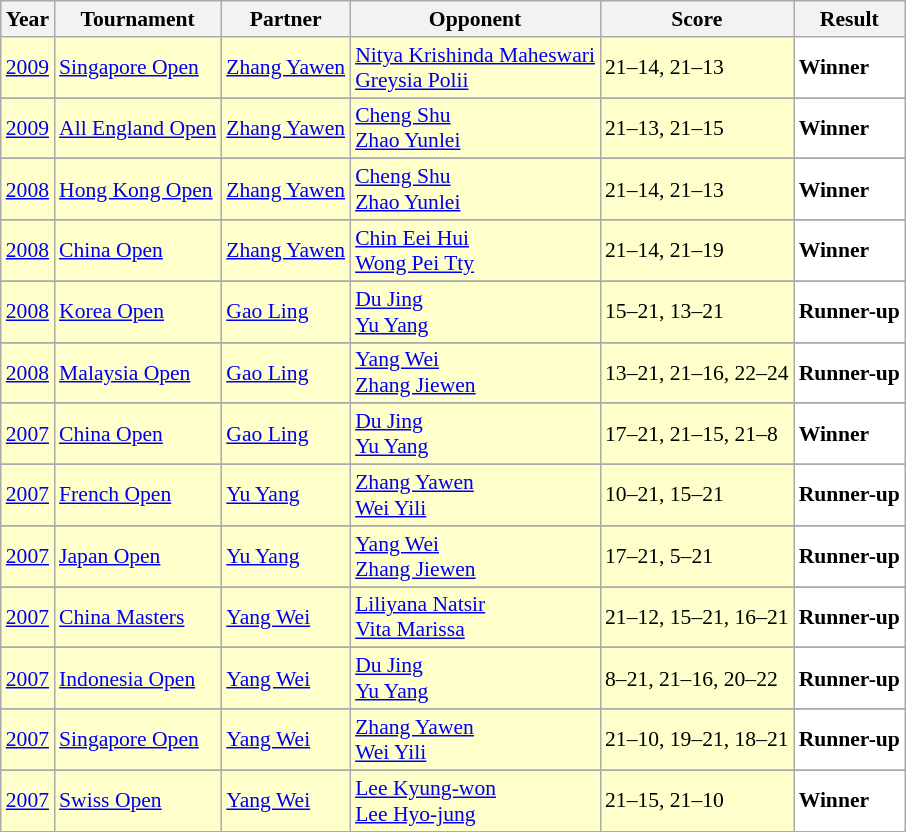<table class="sortable wikitable" style="font-size: 90%;">
<tr>
<th>Year</th>
<th>Tournament</th>
<th>Partner</th>
<th>Opponent</th>
<th>Score</th>
<th>Result</th>
</tr>
<tr style="background:#FFFFCC">
<td align="center"><a href='#'>2009</a></td>
<td align="left"><a href='#'>Singapore Open</a></td>
<td align="left"> <a href='#'>Zhang Yawen</a></td>
<td align="left"> <a href='#'>Nitya Krishinda Maheswari</a> <br>  <a href='#'>Greysia Polii</a></td>
<td align="left">21–14, 21–13</td>
<td style="text-align:left; background:white"> <strong>Winner</strong></td>
</tr>
<tr>
</tr>
<tr style="background:#FFFFCC">
<td align="center"><a href='#'>2009</a></td>
<td align="left"><a href='#'>All England Open</a></td>
<td align="left"> <a href='#'>Zhang Yawen</a></td>
<td align="left"> <a href='#'>Cheng Shu</a> <br>  <a href='#'>Zhao Yunlei</a></td>
<td align="left">21–13, 21–15</td>
<td style="text-align:left; background:white"> <strong>Winner</strong></td>
</tr>
<tr>
</tr>
<tr style="background:#FFFFCC">
<td align="center"><a href='#'>2008</a></td>
<td align="left"><a href='#'>Hong Kong Open</a></td>
<td align="left"> <a href='#'>Zhang Yawen</a></td>
<td align="left"> <a href='#'>Cheng Shu</a> <br>  <a href='#'>Zhao Yunlei</a></td>
<td align="left">21–14, 21–13</td>
<td style="text-align:left; background:white"> <strong>Winner</strong></td>
</tr>
<tr>
</tr>
<tr style="background:#FFFFCC">
<td align="center"><a href='#'>2008</a></td>
<td align="left"><a href='#'>China Open</a></td>
<td align="left"> <a href='#'>Zhang Yawen</a></td>
<td align="left"> <a href='#'>Chin Eei Hui</a> <br>  <a href='#'>Wong Pei Tty</a></td>
<td align="left">21–14, 21–19</td>
<td style="text-align:left; background:white"> <strong>Winner</strong></td>
</tr>
<tr>
</tr>
<tr style="background:#FFFFCC">
<td align="center"><a href='#'>2008</a></td>
<td align="left"><a href='#'>Korea Open</a></td>
<td align="left"> <a href='#'>Gao Ling</a></td>
<td align="left"> <a href='#'>Du Jing</a> <br>  <a href='#'>Yu Yang</a></td>
<td align="left">15–21, 13–21</td>
<td style="text-align:left; background:white"> <strong>Runner-up</strong></td>
</tr>
<tr>
</tr>
<tr style="background:#FFFFCC">
<td align="center"><a href='#'>2008</a></td>
<td align="left"><a href='#'>Malaysia Open</a></td>
<td align="left"> <a href='#'>Gao Ling</a></td>
<td align="left"> <a href='#'>Yang Wei</a> <br>  <a href='#'>Zhang Jiewen</a></td>
<td align="left">13–21, 21–16, 22–24</td>
<td style="text-align:left; background:white"> <strong>Runner-up</strong></td>
</tr>
<tr>
</tr>
<tr style="background:#FFFFCC">
<td align="center"><a href='#'>2007</a></td>
<td align="left"><a href='#'>China Open</a></td>
<td align="left"> <a href='#'>Gao Ling</a></td>
<td align="left"> <a href='#'>Du Jing</a> <br>  <a href='#'>Yu Yang</a></td>
<td align="left">17–21, 21–15, 21–8</td>
<td style="text-align:left; background:white"> <strong>Winner</strong></td>
</tr>
<tr>
</tr>
<tr style="background:#FFFFCC">
<td align="center"><a href='#'>2007</a></td>
<td align="left"><a href='#'>French Open</a></td>
<td align="left"> <a href='#'>Yu Yang</a></td>
<td align="left"> <a href='#'>Zhang Yawen</a> <br>  <a href='#'>Wei Yili</a></td>
<td align="left">10–21, 15–21</td>
<td style="text-align:left; background:white"> <strong>Runner-up</strong></td>
</tr>
<tr>
</tr>
<tr style="background:#FFFFCC">
<td align="center"><a href='#'>2007</a></td>
<td align="left"><a href='#'>Japan Open</a></td>
<td align="left"> <a href='#'>Yu Yang</a></td>
<td align="left"> <a href='#'>Yang Wei</a> <br>  <a href='#'>Zhang Jiewen</a></td>
<td align="left">17–21, 5–21</td>
<td style="text-align:left; background:white"> <strong>Runner-up</strong></td>
</tr>
<tr>
</tr>
<tr style="background:#FFFFCC">
<td align="center"><a href='#'>2007</a></td>
<td align="left"><a href='#'>China Masters</a></td>
<td align="left"> <a href='#'>Yang Wei</a></td>
<td align="left"> <a href='#'>Liliyana Natsir</a> <br>  <a href='#'>Vita Marissa</a></td>
<td align="left">21–12, 15–21, 16–21</td>
<td style="text-align:left; background:white"> <strong>Runner-up</strong></td>
</tr>
<tr>
</tr>
<tr style="background:#FFFFCC">
<td align="center"><a href='#'>2007</a></td>
<td align="left"><a href='#'>Indonesia Open</a></td>
<td align="left"> <a href='#'>Yang Wei</a></td>
<td align="left"> <a href='#'>Du Jing</a> <br>  <a href='#'>Yu Yang</a></td>
<td align="left">8–21, 21–16, 20–22</td>
<td style="text-align:left; background:white"> <strong>Runner-up</strong></td>
</tr>
<tr>
</tr>
<tr style="background:#FFFFCC">
<td align="center"><a href='#'>2007</a></td>
<td align="left"><a href='#'>Singapore Open</a></td>
<td align="left"> <a href='#'>Yang Wei</a></td>
<td align="left"> <a href='#'>Zhang Yawen</a> <br>  <a href='#'>Wei Yili</a></td>
<td align="left">21–10, 19–21, 18–21</td>
<td style="text-align:left; background:white"> <strong>Runner-up</strong></td>
</tr>
<tr>
</tr>
<tr style="background:#FFFFCC">
<td align="center"><a href='#'>2007</a></td>
<td align="left"><a href='#'>Swiss Open</a></td>
<td align="left"> <a href='#'>Yang Wei</a></td>
<td align="left"> <a href='#'>Lee Kyung-won</a> <br>  <a href='#'>Lee Hyo-jung</a></td>
<td align="left">21–15, 21–10</td>
<td style="text-align:left; background:white"> <strong>Winner</strong></td>
</tr>
</table>
